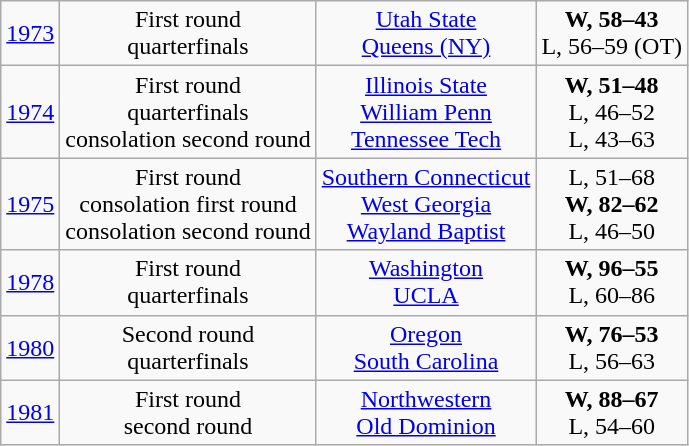<table class="wikitable">
<tr align="center">
<td><a href='#'>1973</a></td>
<td>First round<br>quarterfinals</td>
<td><a href='#'>Utah State</a><br><a href='#'>Queens (NY)</a></td>
<td><strong>W, 58–43</strong><br>L, 56–59 (OT)</td>
</tr>
<tr align="center">
<td><a href='#'>1974</a></td>
<td>First round<br>quarterfinals<br>consolation second round</td>
<td><a href='#'>Illinois State</a><br><a href='#'>William Penn</a><br><a href='#'>Tennessee Tech</a></td>
<td><strong>W, 51–48</strong><br>L, 46–52<br>L, 43–63</td>
</tr>
<tr align="center">
<td><a href='#'>1975</a></td>
<td>First round<br>consolation first round<br>consolation second round</td>
<td><a href='#'>Southern Connecticut</a><br><a href='#'>West Georgia</a><br><a href='#'>Wayland Baptist</a></td>
<td>L, 51–68<br><strong>W, 82–62</strong><br>L, 46–50</td>
</tr>
<tr align="center">
<td><a href='#'>1978</a></td>
<td>First round<br>quarterfinals</td>
<td><a href='#'>Washington</a><br><a href='#'>UCLA</a></td>
<td><strong>W, 96–55</strong><br>L, 60–86</td>
</tr>
<tr align="center">
<td><a href='#'>1980</a></td>
<td>Second round<br>quarterfinals</td>
<td><a href='#'>Oregon</a><br><a href='#'>South Carolina</a></td>
<td><strong>W, 76–53</strong><br>L, 56–63</td>
</tr>
<tr align="center">
<td><a href='#'>1981</a></td>
<td>First round<br>second round</td>
<td><a href='#'>Northwestern</a><br><a href='#'>Old Dominion</a></td>
<td><strong>W, 88–67</strong><br>L, 54–60</td>
</tr>
</table>
